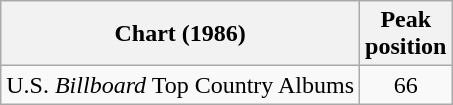<table class="wikitable">
<tr>
<th>Chart (1986)</th>
<th>Peak<br>position</th>
</tr>
<tr>
<td>U.S. <em>Billboard</em> Top Country Albums</td>
<td align="center">66</td>
</tr>
</table>
